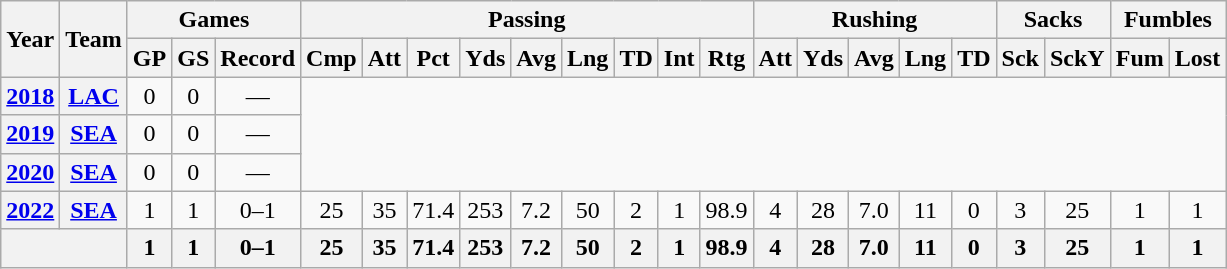<table class=wikitable style="text-align:center;">
<tr>
<th rowspan="2">Year</th>
<th rowspan="2">Team</th>
<th colspan="3">Games</th>
<th colspan="9">Passing</th>
<th colspan="5">Rushing</th>
<th colspan="2">Sacks</th>
<th colspan="2">Fumbles</th>
</tr>
<tr>
<th>GP</th>
<th>GS</th>
<th>Record</th>
<th>Cmp</th>
<th>Att</th>
<th>Pct</th>
<th>Yds</th>
<th>Avg</th>
<th>Lng</th>
<th>TD</th>
<th>Int</th>
<th>Rtg</th>
<th>Att</th>
<th>Yds</th>
<th>Avg</th>
<th>Lng</th>
<th>TD</th>
<th>Sck</th>
<th>SckY</th>
<th>Fum</th>
<th>Lost</th>
</tr>
<tr>
<th><a href='#'>2018</a></th>
<th><a href='#'>LAC</a></th>
<td>0</td>
<td>0</td>
<td>—</td>
<td rowspan="3" colspan="18"></td>
</tr>
<tr>
<th><a href='#'>2019</a></th>
<th><a href='#'>SEA</a></th>
<td>0</td>
<td>0</td>
<td>—</td>
</tr>
<tr>
<th><a href='#'>2020</a></th>
<th><a href='#'>SEA</a></th>
<td>0</td>
<td>0</td>
<td>—</td>
</tr>
<tr>
<th><a href='#'>2022</a></th>
<th><a href='#'>SEA</a></th>
<td>1</td>
<td>1</td>
<td>0–1</td>
<td>25</td>
<td>35</td>
<td>71.4</td>
<td>253</td>
<td>7.2</td>
<td>50</td>
<td>2</td>
<td>1</td>
<td>98.9</td>
<td>4</td>
<td>28</td>
<td>7.0</td>
<td>11</td>
<td>0</td>
<td>3</td>
<td>25</td>
<td>1</td>
<td>1</td>
</tr>
<tr>
<th colspan="2"></th>
<th>1</th>
<th>1</th>
<th>0–1</th>
<th>25</th>
<th>35</th>
<th>71.4</th>
<th>253</th>
<th>7.2</th>
<th>50</th>
<th>2</th>
<th>1</th>
<th>98.9</th>
<th>4</th>
<th>28</th>
<th>7.0</th>
<th>11</th>
<th>0</th>
<th>3</th>
<th>25</th>
<th>1</th>
<th>1</th>
</tr>
</table>
